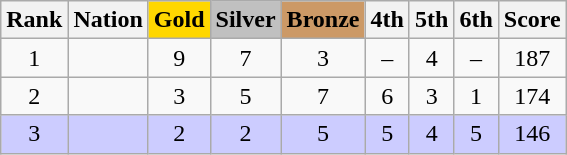<table class="wikitable sortable" style="text-align:center">
<tr>
<th>Rank</th>
<th>Nation</th>
<td bgcolor="gold"><strong>Gold</strong></td>
<td bgcolor="silver"><strong>Silver</strong></td>
<td bgcolor=cc9966><strong>Bronze</strong></td>
<th>4th</th>
<th>5th</th>
<th>6th</th>
<th>Score</th>
</tr>
<tr>
<td>1</td>
<td align=left></td>
<td>9</td>
<td>7</td>
<td>3</td>
<td>–</td>
<td>4</td>
<td>–</td>
<td>187</td>
</tr>
<tr>
<td>2</td>
<td align=left></td>
<td>3</td>
<td>5</td>
<td>7</td>
<td>6</td>
<td>3</td>
<td>1</td>
<td>174</td>
</tr>
<tr style="background-color:#ccccff">
<td>3</td>
<td align=left></td>
<td>2</td>
<td>2</td>
<td>5</td>
<td>5</td>
<td>4</td>
<td>5</td>
<td>146</td>
</tr>
</table>
